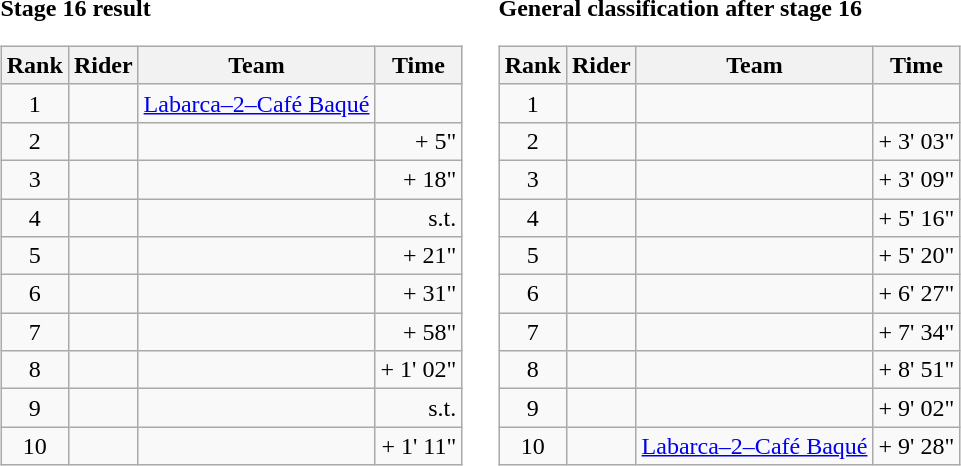<table>
<tr>
<td><strong>Stage 16 result</strong><br><table class="wikitable">
<tr>
<th scope="col">Rank</th>
<th scope="col">Rider</th>
<th scope="col">Team</th>
<th scope="col">Time</th>
</tr>
<tr>
<td style="text-align:center;">1</td>
<td></td>
<td><a href='#'>Labarca–2–Café Baqué</a></td>
<td style="text-align:right;"></td>
</tr>
<tr>
<td style="text-align:center;">2</td>
<td></td>
<td></td>
<td style="text-align:right;">+ 5"</td>
</tr>
<tr>
<td style="text-align:center;">3</td>
<td></td>
<td></td>
<td style="text-align:right;">+ 18"</td>
</tr>
<tr>
<td style="text-align:center;">4</td>
<td></td>
<td></td>
<td style="text-align:right;">s.t.</td>
</tr>
<tr>
<td style="text-align:center;">5</td>
<td></td>
<td></td>
<td style="text-align:right;">+ 21"</td>
</tr>
<tr>
<td style="text-align:center;">6</td>
<td></td>
<td></td>
<td style="text-align:right;">+ 31"</td>
</tr>
<tr>
<td style="text-align:center;">7</td>
<td></td>
<td></td>
<td style="text-align:right;">+ 58"</td>
</tr>
<tr>
<td style="text-align:center;">8</td>
<td></td>
<td></td>
<td style="text-align:right;">+ 1' 02"</td>
</tr>
<tr>
<td style="text-align:center;">9</td>
<td></td>
<td></td>
<td style="text-align:right;">s.t.</td>
</tr>
<tr>
<td style="text-align:center;">10</td>
<td></td>
<td></td>
<td style="text-align:right;">+ 1' 11"</td>
</tr>
</table>
</td>
<td></td>
<td><strong>General classification after stage 16</strong><br><table class="wikitable">
<tr>
<th scope="col">Rank</th>
<th scope="col">Rider</th>
<th scope="col">Team</th>
<th scope="col">Time</th>
</tr>
<tr>
<td style="text-align:center;">1</td>
<td></td>
<td></td>
<td style="text-align:right;"></td>
</tr>
<tr>
<td style="text-align:center;">2</td>
<td></td>
<td></td>
<td style="text-align:right;">+ 3' 03"</td>
</tr>
<tr>
<td style="text-align:center;">3</td>
<td></td>
<td></td>
<td style="text-align:right;">+ 3' 09"</td>
</tr>
<tr>
<td style="text-align:center;">4</td>
<td></td>
<td></td>
<td style="text-align:right;">+ 5' 16"</td>
</tr>
<tr>
<td style="text-align:center;">5</td>
<td></td>
<td></td>
<td style="text-align:right;">+ 5' 20"</td>
</tr>
<tr>
<td style="text-align:center;">6</td>
<td></td>
<td></td>
<td style="text-align:right;">+ 6' 27"</td>
</tr>
<tr>
<td style="text-align:center;">7</td>
<td></td>
<td></td>
<td style="text-align:right;">+ 7' 34"</td>
</tr>
<tr>
<td style="text-align:center;">8</td>
<td></td>
<td></td>
<td style="text-align:right;">+ 8' 51"</td>
</tr>
<tr>
<td style="text-align:center;">9</td>
<td></td>
<td></td>
<td style="text-align:right;">+ 9' 02"</td>
</tr>
<tr>
<td style="text-align:center;">10</td>
<td></td>
<td><a href='#'>Labarca–2–Café Baqué</a></td>
<td style="text-align:right;">+ 9' 28"</td>
</tr>
</table>
</td>
</tr>
</table>
